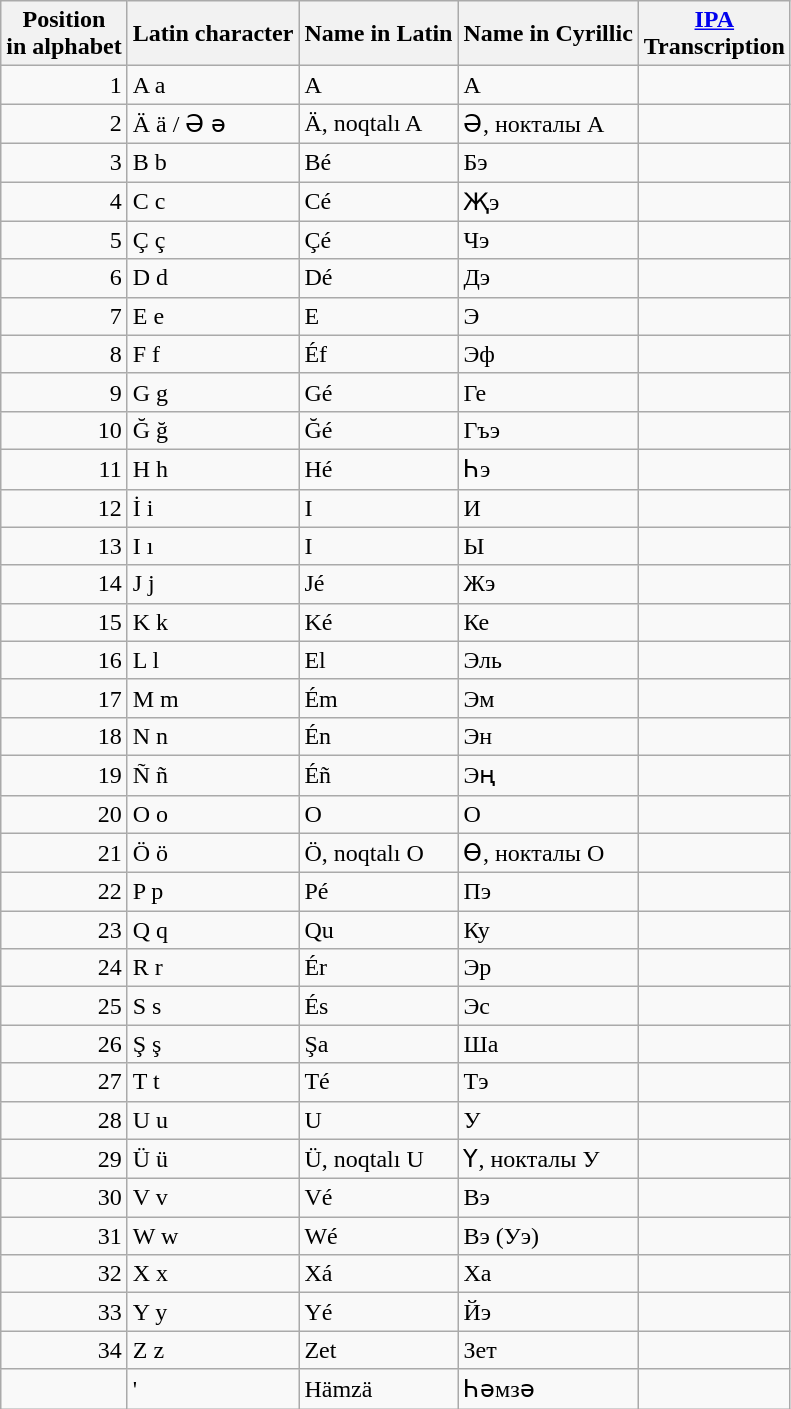<table class="wikitable">
<tr>
<th>Position<br>in alphabet</th>
<th>Latin character</th>
<th>Name in Latin</th>
<th>Name in Cyrillic</th>
<th><a href='#'>IPA</a><br>Transcription</th>
</tr>
<tr>
<td align=right>1</td>
<td>A a</td>
<td>A</td>
<td>А</td>
<td></td>
</tr>
<tr>
<td align=right>2</td>
<td>Ä ä / Ə ə</td>
<td>Ä, noqtalı A</td>
<td>Ә, нокталы А</td>
<td></td>
</tr>
<tr>
<td align=right>3</td>
<td>B b</td>
<td>Bé</td>
<td>Бэ</td>
<td></td>
</tr>
<tr>
<td align=right>4</td>
<td>C c</td>
<td>Cé</td>
<td>Җэ</td>
<td></td>
</tr>
<tr>
<td align=right>5</td>
<td>Ç ç</td>
<td>Çé</td>
<td>Чэ</td>
<td></td>
</tr>
<tr>
<td align=right>6</td>
<td>D d</td>
<td>Dé</td>
<td>Дэ</td>
<td></td>
</tr>
<tr>
<td align=right>7</td>
<td>E e</td>
<td>E</td>
<td>Э</td>
<td></td>
</tr>
<tr>
<td align=right>8</td>
<td>F f</td>
<td>Éf</td>
<td>Эф</td>
<td></td>
</tr>
<tr>
<td align=right>9</td>
<td>G g</td>
<td>Gé</td>
<td>Ге</td>
<td></td>
</tr>
<tr>
<td align=right>10</td>
<td>Ğ ğ</td>
<td>Ğé</td>
<td>Гъэ</td>
<td></td>
</tr>
<tr>
<td align=right>11</td>
<td>H h</td>
<td>Hé</td>
<td>Һэ</td>
<td></td>
</tr>
<tr>
<td align=right>12</td>
<td>İ i</td>
<td>I</td>
<td>И</td>
<td></td>
</tr>
<tr>
<td align=right>13</td>
<td>I ı</td>
<td>I</td>
<td>Ы</td>
<td></td>
</tr>
<tr>
<td align=right>14</td>
<td>J j</td>
<td>Jé</td>
<td>Жэ</td>
<td></td>
</tr>
<tr>
<td align=right>15</td>
<td>K k</td>
<td>Ké</td>
<td>Ке</td>
<td></td>
</tr>
<tr>
<td align=right>16</td>
<td>L l</td>
<td>El</td>
<td>Эль</td>
<td></td>
</tr>
<tr>
<td align=right>17</td>
<td>M m</td>
<td>Ém</td>
<td>Эм</td>
<td></td>
</tr>
<tr>
<td align=right>18</td>
<td>N n</td>
<td>Én</td>
<td>Эн</td>
<td></td>
</tr>
<tr>
<td align=right>19</td>
<td>Ñ ñ</td>
<td>Éñ</td>
<td>Эң</td>
<td></td>
</tr>
<tr>
<td align=right>20</td>
<td>O o</td>
<td>O</td>
<td>О</td>
<td></td>
</tr>
<tr>
<td align=right>21</td>
<td>Ö ö</td>
<td>Ö, noqtalı O</td>
<td>Ө, нокталы О</td>
<td></td>
</tr>
<tr>
<td align=right>22</td>
<td>P p</td>
<td>Pé</td>
<td>Пэ</td>
<td></td>
</tr>
<tr>
<td align=right>23</td>
<td>Q q</td>
<td>Qu</td>
<td>Ку</td>
<td></td>
</tr>
<tr>
<td align=right>24</td>
<td>R r</td>
<td>Ér</td>
<td>Эр</td>
<td></td>
</tr>
<tr>
<td align=right>25</td>
<td>S s</td>
<td>És</td>
<td>Эс</td>
<td></td>
</tr>
<tr>
<td align=right>26</td>
<td>Ş ş</td>
<td>Şa</td>
<td>Ша</td>
<td></td>
</tr>
<tr>
<td align=right>27</td>
<td>T t</td>
<td>Té</td>
<td>Тэ</td>
<td></td>
</tr>
<tr>
<td align=right>28</td>
<td>U u</td>
<td>U</td>
<td>У</td>
<td></td>
</tr>
<tr>
<td align=right>29</td>
<td>Ü ü</td>
<td>Ü, noqtalı U</td>
<td>Ү, нокталы У</td>
<td></td>
</tr>
<tr>
<td align=right>30</td>
<td>V v</td>
<td>Vé</td>
<td>Вэ</td>
<td></td>
</tr>
<tr>
<td align=right>31</td>
<td>W w</td>
<td>Wé</td>
<td>Вэ (Уэ)</td>
<td></td>
</tr>
<tr>
<td align=right>32</td>
<td>X x</td>
<td>Xá</td>
<td>Ха</td>
<td></td>
</tr>
<tr>
<td align=right>33</td>
<td>Y y</td>
<td>Yé</td>
<td>Йэ</td>
<td></td>
</tr>
<tr>
<td align=right>34</td>
<td>Z z</td>
<td>Zet</td>
<td>Зет</td>
<td></td>
</tr>
<tr>
<td> </td>
<td>'</td>
<td>Hämzä</td>
<td>Һәмзә</td>
<td></td>
</tr>
</table>
